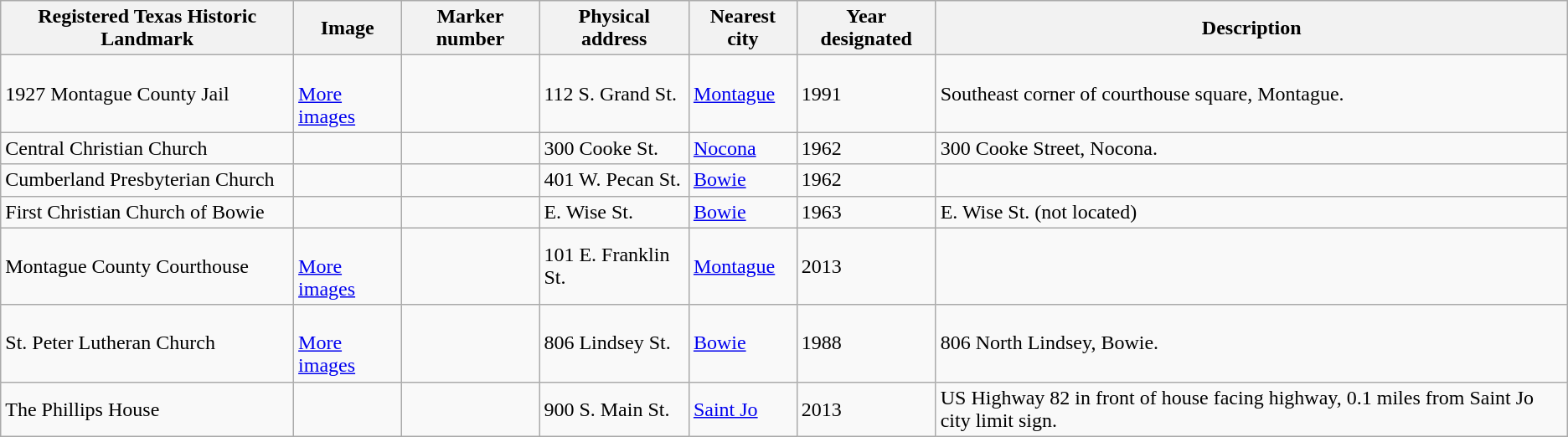<table class="wikitable sortable">
<tr>
<th>Registered Texas Historic Landmark</th>
<th>Image</th>
<th>Marker number</th>
<th>Physical address</th>
<th>Nearest city</th>
<th>Year designated</th>
<th>Description</th>
</tr>
<tr>
<td>1927 Montague County Jail</td>
<td><br> <a href='#'>More images</a></td>
<td></td>
<td>112 S. Grand St.<br></td>
<td><a href='#'>Montague</a></td>
<td>1991</td>
<td>Southeast corner of courthouse square, Montague.</td>
</tr>
<tr>
<td>Central Christian Church</td>
<td></td>
<td></td>
<td>300 Cooke St.<br></td>
<td><a href='#'>Nocona</a></td>
<td>1962</td>
<td>300 Cooke Street, Nocona.</td>
</tr>
<tr>
<td>Cumberland Presbyterian Church</td>
<td></td>
<td></td>
<td>401 W. Pecan St.<br></td>
<td><a href='#'>Bowie</a></td>
<td>1962</td>
<td></td>
</tr>
<tr>
<td>First Christian Church of Bowie</td>
<td></td>
<td></td>
<td>E. Wise St.</td>
<td><a href='#'>Bowie</a></td>
<td>1963</td>
<td>E. Wise St. (not located)</td>
</tr>
<tr>
<td>Montague County Courthouse</td>
<td><br> <a href='#'>More images</a></td>
<td></td>
<td>101 E. Franklin St.<br></td>
<td><a href='#'>Montague</a></td>
<td>2013</td>
<td></td>
</tr>
<tr>
<td>St. Peter Lutheran Church</td>
<td><br> <a href='#'>More images</a></td>
<td></td>
<td>806 Lindsey St.<br></td>
<td><a href='#'>Bowie</a></td>
<td>1988</td>
<td>806 North Lindsey, Bowie.</td>
</tr>
<tr>
<td>The Phillips House</td>
<td></td>
<td></td>
<td>900 S. Main St.<br></td>
<td><a href='#'>Saint Jo</a></td>
<td>2013</td>
<td>US Highway 82 in front of house facing highway, 0.1 miles from Saint Jo city limit sign.</td>
</tr>
</table>
